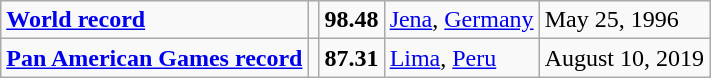<table class="wikitable">
<tr>
<td><strong><a href='#'>World record</a></strong></td>
<td></td>
<td><strong>98.48</strong></td>
<td><a href='#'>Jena</a>, <a href='#'>Germany</a></td>
<td>May 25, 1996</td>
</tr>
<tr>
<td><strong><a href='#'>Pan American Games record</a></strong></td>
<td></td>
<td><strong>87.31</strong></td>
<td><a href='#'>Lima</a>, <a href='#'>Peru</a></td>
<td>August 10, 2019</td>
</tr>
</table>
